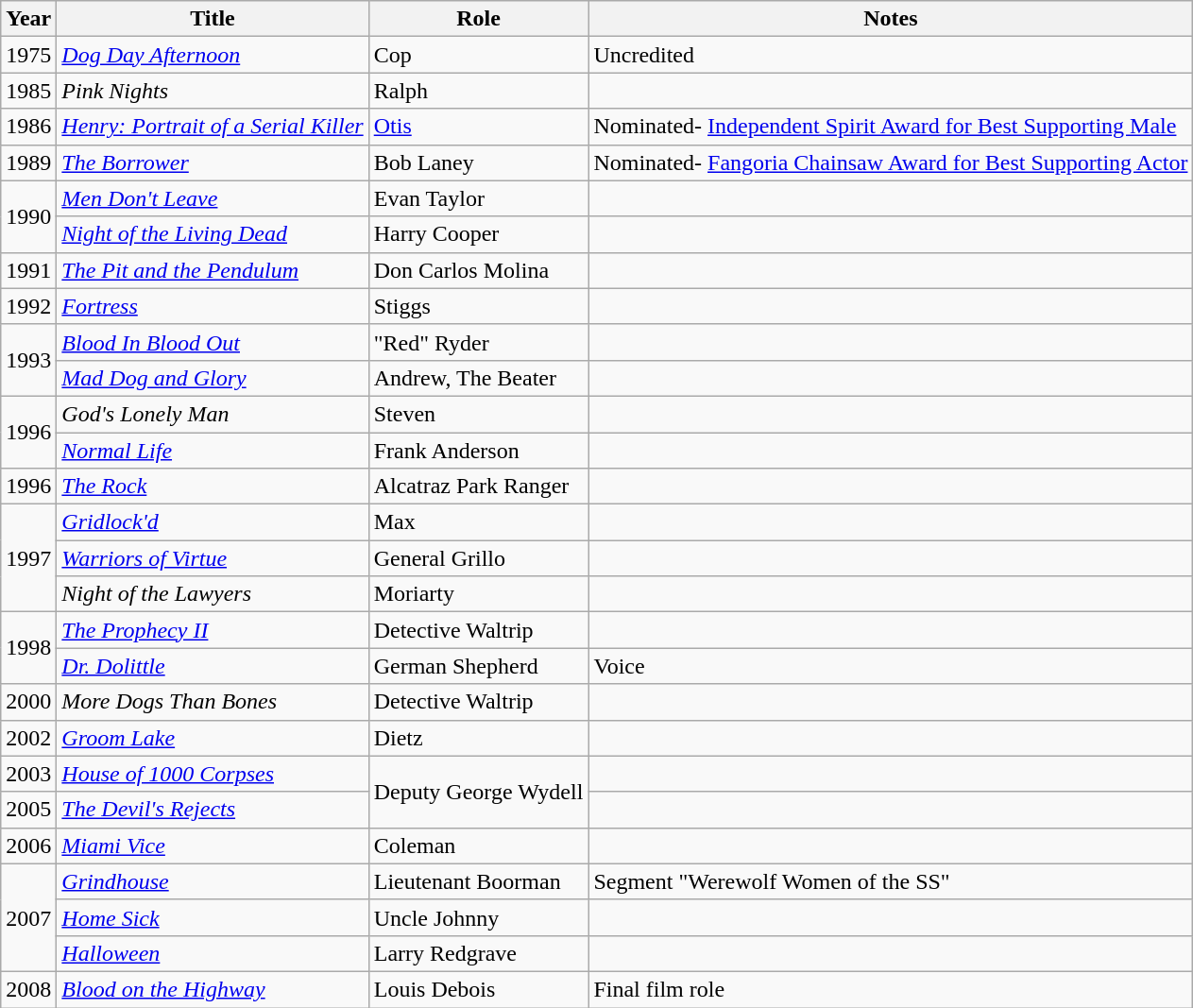<table class="wikitable sortable">
<tr>
<th>Year</th>
<th>Title</th>
<th>Role</th>
<th class="unsortable">Notes</th>
</tr>
<tr>
<td>1975</td>
<td><em><a href='#'>Dog Day Afternoon</a></em></td>
<td>Cop</td>
<td>Uncredited</td>
</tr>
<tr>
<td>1985</td>
<td><em>Pink Nights</em></td>
<td>Ralph</td>
<td></td>
</tr>
<tr>
<td>1986</td>
<td><em><a href='#'>Henry: Portrait of a Serial Killer</a></em></td>
<td><a href='#'>Otis</a></td>
<td>Nominated- <a href='#'>Independent Spirit Award for Best Supporting Male</a></td>
</tr>
<tr>
<td>1989</td>
<td><em><a href='#'>The Borrower</a></em></td>
<td>Bob Laney</td>
<td>Nominated- <a href='#'>Fangoria Chainsaw Award for Best Supporting Actor</a></td>
</tr>
<tr>
<td rowspan="2">1990</td>
<td><em><a href='#'>Men Don't Leave</a></em></td>
<td>Evan Taylor</td>
<td></td>
</tr>
<tr>
<td><em><a href='#'>Night of the Living Dead</a></em></td>
<td>Harry Cooper</td>
<td></td>
</tr>
<tr>
<td>1991</td>
<td><em><a href='#'>The Pit and the Pendulum</a></em></td>
<td>Don Carlos Molina</td>
<td></td>
</tr>
<tr>
<td>1992</td>
<td><em><a href='#'>Fortress</a></em></td>
<td>Stiggs</td>
<td></td>
</tr>
<tr>
<td rowspan="2">1993</td>
<td><em><a href='#'>Blood In Blood Out</a></em></td>
<td>"Red" Ryder</td>
<td></td>
</tr>
<tr>
<td><em><a href='#'>Mad Dog and Glory</a></em></td>
<td>Andrew, The Beater</td>
<td></td>
</tr>
<tr>
<td rowspan="2">1996</td>
<td><em>God's Lonely Man</em></td>
<td>Steven</td>
<td></td>
</tr>
<tr>
<td><em><a href='#'>Normal Life</a></em></td>
<td>Frank Anderson</td>
<td></td>
</tr>
<tr>
<td>1996</td>
<td><em><a href='#'>The Rock</a></em></td>
<td>Alcatraz Park Ranger</td>
<td></td>
</tr>
<tr>
<td rowspan="3">1997</td>
<td><em><a href='#'>Gridlock'd</a></em></td>
<td>Max</td>
<td></td>
</tr>
<tr>
<td><em><a href='#'>Warriors of Virtue</a></em></td>
<td>General Grillo</td>
<td></td>
</tr>
<tr>
<td><em>Night of the Lawyers</em></td>
<td>Moriarty</td>
<td></td>
</tr>
<tr>
<td rowspan="2">1998</td>
<td><em><a href='#'>The Prophecy II</a></em></td>
<td>Detective Waltrip</td>
<td></td>
</tr>
<tr>
<td><em><a href='#'>Dr. Dolittle</a></em></td>
<td>German Shepherd</td>
<td>Voice</td>
</tr>
<tr>
<td>2000</td>
<td><em>More Dogs Than Bones</em></td>
<td>Detective Waltrip</td>
<td></td>
</tr>
<tr>
<td>2002</td>
<td><em><a href='#'>Groom Lake</a></em></td>
<td>Dietz</td>
<td></td>
</tr>
<tr>
<td>2003</td>
<td><em><a href='#'>House of 1000 Corpses</a></em></td>
<td rowspan="2">Deputy George Wydell</td>
<td></td>
</tr>
<tr>
<td>2005</td>
<td><em><a href='#'>The Devil's Rejects</a></em></td>
<td></td>
</tr>
<tr>
<td>2006</td>
<td><em><a href='#'>Miami Vice</a></em></td>
<td>Coleman</td>
<td></td>
</tr>
<tr>
<td rowspan="3">2007</td>
<td><em><a href='#'>Grindhouse</a></em></td>
<td>Lieutenant Boorman</td>
<td>Segment "Werewolf Women of the SS"</td>
</tr>
<tr>
<td><em><a href='#'>Home Sick</a></em></td>
<td>Uncle Johnny</td>
<td></td>
</tr>
<tr>
<td><em><a href='#'>Halloween</a></em></td>
<td>Larry Redgrave</td>
<td></td>
</tr>
<tr>
<td>2008</td>
<td><em><a href='#'>Blood on the Highway</a></em></td>
<td>Louis Debois</td>
<td>Final film role</td>
</tr>
</table>
